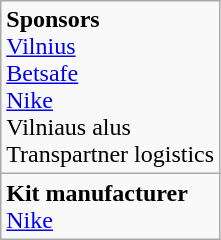<table class="wikitable">
<tr>
<td><strong>Sponsors</strong><br> <a href='#'>Vilnius</a><br> <a href='#'>Betsafe</a><br> <a href='#'>Nike</a><br> Vilniaus alus<br> Transpartner logistics</td>
</tr>
<tr>
<td><strong>Kit manufacturer</strong><br> <a href='#'>Nike</a></td>
</tr>
</table>
